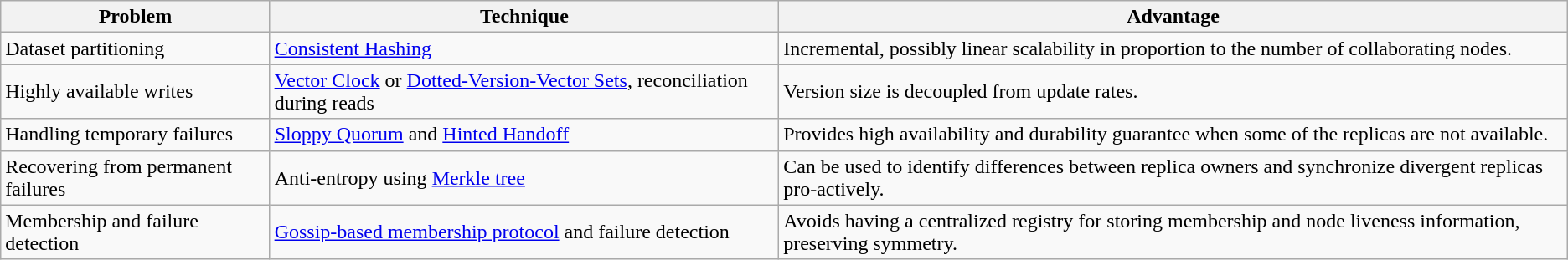<table class="wikitable">
<tr>
<th>Problem</th>
<th>Technique</th>
<th>Advantage</th>
</tr>
<tr>
<td>Dataset partitioning</td>
<td><a href='#'>Consistent Hashing</a></td>
<td>Incremental, possibly linear scalability in proportion to the number of collaborating nodes.</td>
</tr>
<tr>
<td>Highly available writes</td>
<td><a href='#'>Vector Clock</a> or <a href='#'>Dotted-Version-Vector Sets</a>, reconciliation during reads</td>
<td>Version size is decoupled from update rates.</td>
</tr>
<tr>
<td>Handling temporary failures</td>
<td><a href='#'>Sloppy Quorum</a> and <a href='#'>Hinted Handoff</a></td>
<td>Provides high availability and durability guarantee when some of the replicas are not available.</td>
</tr>
<tr>
<td>Recovering from permanent failures</td>
<td>Anti-entropy using <a href='#'>Merkle tree</a></td>
<td>Can be used to identify differences between replica owners and synchronize divergent replicas pro-actively.</td>
</tr>
<tr>
<td>Membership and failure detection</td>
<td><a href='#'>Gossip-based membership protocol</a> and failure detection</td>
<td>Avoids having a centralized registry for storing membership and node liveness information, preserving symmetry.</td>
</tr>
</table>
